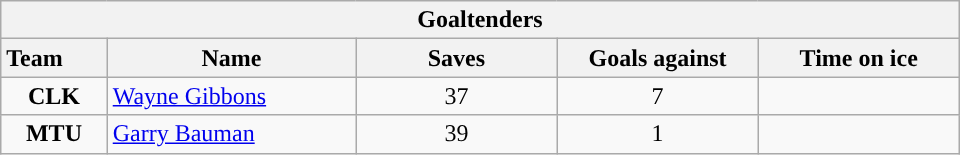<table class="wikitable" style="width:40em; text-align:right;">
<tr>
<th colspan=5>Goaltenders</th>
</tr>
<tr>
<th style="width:4em; text-align:left;">Team</th>
<th style="width:10em;">Name</th>
<th style="width:8em;">Saves</th>
<th style="width:8em;">Goals against</th>
<th style="width:8em;">Time on ice</th>
</tr>
<tr>
<td align=center><strong>CLK</strong></td>
<td style="text-align:left;"><a href='#'>Wayne Gibbons</a></td>
<td align=center>37</td>
<td align=center>7</td>
<td align=center></td>
</tr>
<tr>
<td align=center><strong>MTU</strong></td>
<td style="text-align:left;"><a href='#'>Garry Bauman</a></td>
<td align=center>39</td>
<td align=center>1</td>
<td align=center></td>
</tr>
</table>
